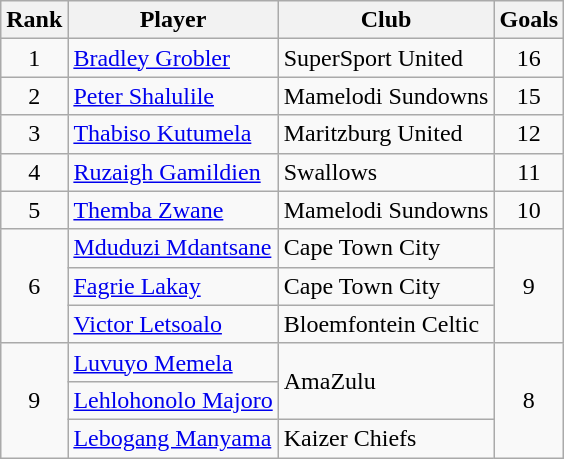<table class="wikitable" style="text-align:center">
<tr>
<th>Rank</th>
<th>Player</th>
<th>Club</th>
<th>Goals</th>
</tr>
<tr>
<td>1</td>
<td align=left> <a href='#'>Bradley Grobler</a></td>
<td align=left>SuperSport United</td>
<td>16</td>
</tr>
<tr>
<td>2</td>
<td align="left"> <a href='#'>Peter Shalulile</a></td>
<td align="left">Mamelodi Sundowns</td>
<td>15</td>
</tr>
<tr>
<td>3</td>
<td align="left"> <a href='#'>Thabiso Kutumela</a></td>
<td align="left">Maritzburg United</td>
<td>12</td>
</tr>
<tr>
<td>4</td>
<td align=left> <a href='#'>Ruzaigh Gamildien</a></td>
<td align=left>Swallows</td>
<td>11</td>
</tr>
<tr>
<td>5</td>
<td align="left"> <a href='#'>Themba Zwane</a></td>
<td align="left">Mamelodi Sundowns</td>
<td>10</td>
</tr>
<tr>
<td rowspan="3">6</td>
<td align=left> <a href='#'>Mduduzi Mdantsane</a></td>
<td align=left>Cape Town City</td>
<td rowspan="3">9</td>
</tr>
<tr>
<td align="left"> <a href='#'>Fagrie Lakay</a></td>
<td align="left">Cape Town City</td>
</tr>
<tr>
<td align="left"> <a href='#'>Victor Letsoalo</a></td>
<td align="left">Bloemfontein Celtic</td>
</tr>
<tr>
<td rowspan="3">9</td>
<td align="left"> <a href='#'>Luvuyo Memela</a></td>
<td align="left"rowspan="2">AmaZulu</td>
<td rowspan="3">8</td>
</tr>
<tr>
<td align="left"> <a href='#'>Lehlohonolo Majoro</a></td>
</tr>
<tr>
<td align="left"> <a href='#'>Lebogang Manyama</a></td>
<td align="left">Kaizer Chiefs</td>
</tr>
</table>
